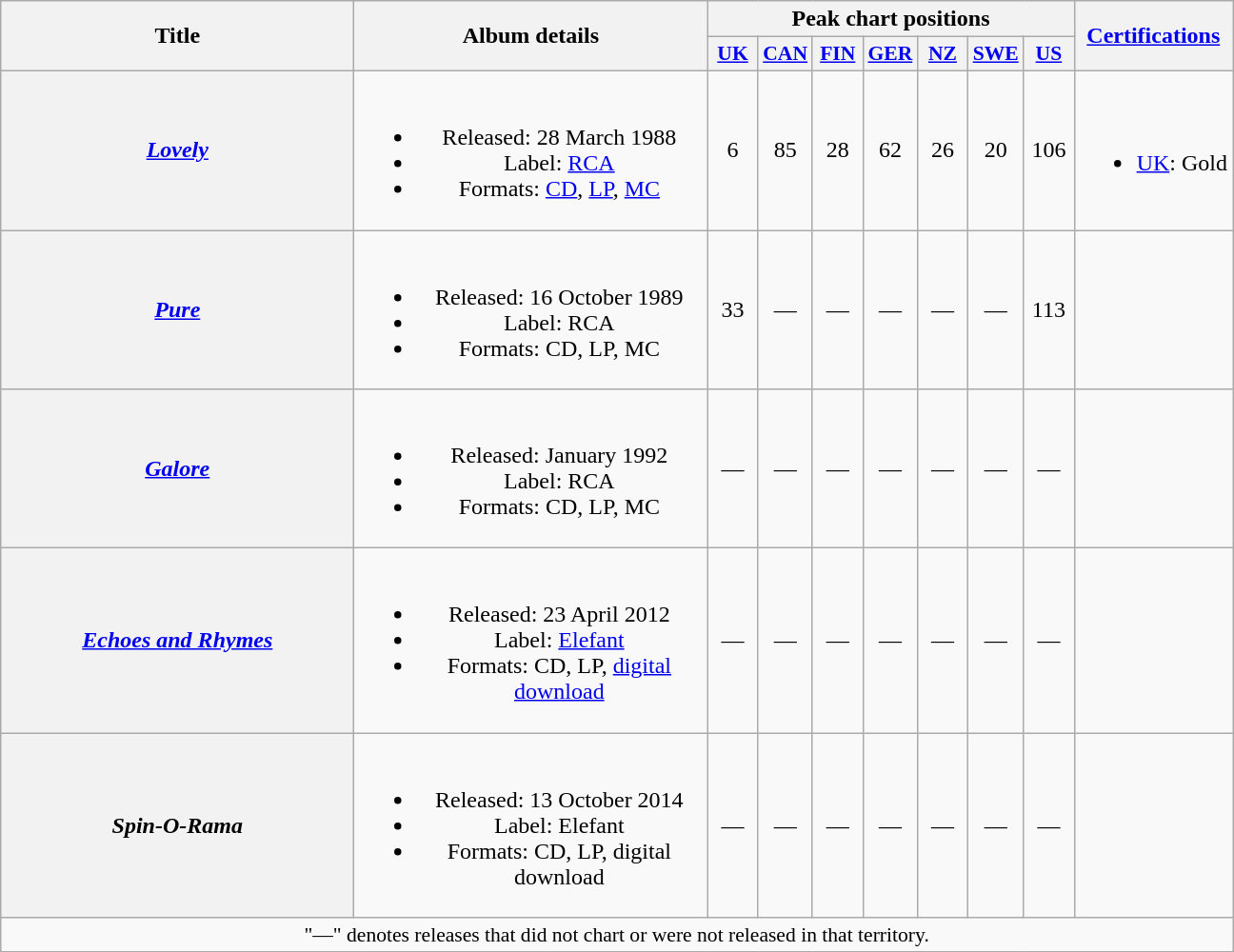<table class="wikitable plainrowheaders" style="text-align:center;">
<tr>
<th rowspan="2" scope="col" style="width:15em;">Title</th>
<th rowspan="2" scope="col" style="width:15em;">Album details</th>
<th colspan="7">Peak chart positions</th>
<th rowspan="2"><a href='#'>Certifications</a></th>
</tr>
<tr>
<th scope="col" style="width:2em;font-size:90%;"><a href='#'>UK</a><br></th>
<th scope="col" style="width:2em;font-size:90%;"><a href='#'>CAN</a><br></th>
<th scope="col" style="width:2em;font-size:90%;"><a href='#'>FIN</a><br></th>
<th scope="col" style="width:2em;font-size:90%;"><a href='#'>GER</a><br></th>
<th scope="col" style="width:2em;font-size:90%;"><a href='#'>NZ</a><br></th>
<th scope="col" style="width:2em;font-size:90%;"><a href='#'>SWE</a><br></th>
<th scope="col" style="width:2em;font-size:90%;"><a href='#'>US</a><br></th>
</tr>
<tr>
<th scope="row"><em><a href='#'>Lovely</a></em></th>
<td><br><ul><li>Released: 28 March 1988</li><li>Label: <a href='#'>RCA</a></li><li>Formats: <a href='#'>CD</a>, <a href='#'>LP</a>, <a href='#'>MC</a></li></ul></td>
<td>6</td>
<td>85</td>
<td>28</td>
<td>62</td>
<td>26</td>
<td>20</td>
<td>106</td>
<td><br><ul><li><a href='#'>UK</a>: Gold</li></ul></td>
</tr>
<tr>
<th scope="row"><em><a href='#'>Pure</a></em></th>
<td><br><ul><li>Released: 16 October 1989</li><li>Label: RCA</li><li>Formats: CD, LP, MC</li></ul></td>
<td>33</td>
<td>—</td>
<td>—</td>
<td>—</td>
<td>—</td>
<td>—</td>
<td>113</td>
<td></td>
</tr>
<tr>
<th scope="row"><em><a href='#'>Galore</a></em></th>
<td><br><ul><li>Released: January 1992</li><li>Label: RCA</li><li>Formats: CD, LP, MC</li></ul></td>
<td>—</td>
<td>—</td>
<td>—</td>
<td>—</td>
<td>—</td>
<td>—</td>
<td>—</td>
<td></td>
</tr>
<tr>
<th scope="row"><em><a href='#'>Echoes and Rhymes</a></em></th>
<td><br><ul><li>Released: 23 April 2012</li><li>Label: <a href='#'>Elefant</a></li><li>Formats: CD, LP, <a href='#'>digital download</a></li></ul></td>
<td>—</td>
<td>—</td>
<td>—</td>
<td>—</td>
<td>—</td>
<td>—</td>
<td>—</td>
<td></td>
</tr>
<tr>
<th scope="row"><em>Spin-O-Rama</em></th>
<td><br><ul><li>Released: 13 October 2014</li><li>Label: Elefant</li><li>Formats: CD, LP, digital download</li></ul></td>
<td>—</td>
<td>—</td>
<td>—</td>
<td>—</td>
<td>—</td>
<td>—</td>
<td>—</td>
<td></td>
</tr>
<tr>
<td colspan="10" style="font-size:90%">"—" denotes releases that did not chart or were not released in that territory.</td>
</tr>
</table>
